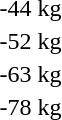<table>
<tr>
<td rowspan=2>-44 kg<br></td>
<td rowspan=2></td>
<td rowspan=2></td>
<td></td>
</tr>
<tr>
<td></td>
</tr>
<tr>
<td rowspan=2>-52 kg<br></td>
<td rowspan=2></td>
<td rowspan=2></td>
<td></td>
</tr>
<tr>
<td></td>
</tr>
<tr>
<td rowspan=2>-63 kg<br></td>
<td rowspan=2></td>
<td rowspan=2></td>
<td></td>
</tr>
<tr>
<td></td>
</tr>
<tr>
<td rowspan=2>-78 kg<br></td>
<td rowspan=2></td>
<td rowspan=2></td>
<td></td>
</tr>
<tr>
<td></td>
</tr>
</table>
